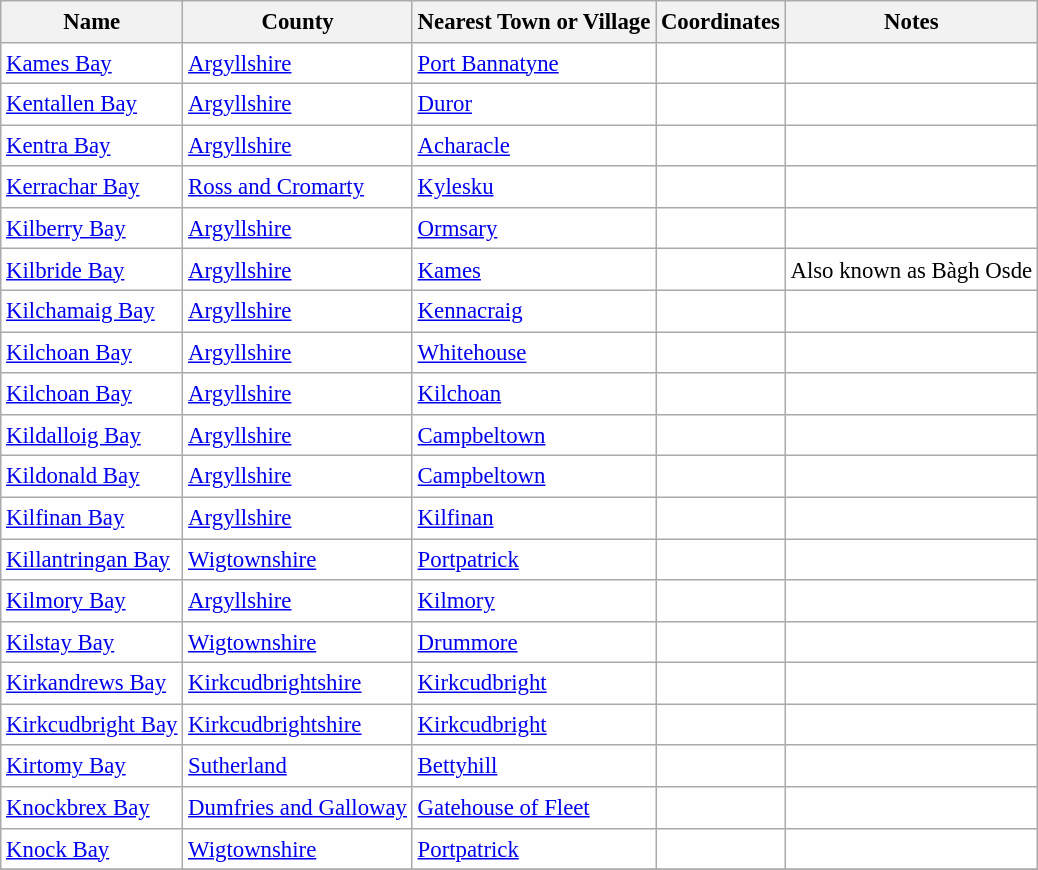<table class="wikitable sortable" style="table-layout:fixed;background-color:#FEFEFE;font-size:95%;padding:0.30em;line-height:1.35em;">
<tr>
<th scope="col">Name</th>
<th scope="col">County</th>
<th scope="col">Nearest Town or Village</th>
<th scope="col">Coordinates</th>
<th scope="col">Notes</th>
</tr>
<tr>
<td><a href='#'>Kames Bay</a></td>
<td><a href='#'>Argyllshire</a></td>
<td><a href='#'>Port Bannatyne</a></td>
<td></td>
<td></td>
</tr>
<tr>
<td><a href='#'>Kentallen Bay</a></td>
<td><a href='#'>Argyllshire</a></td>
<td><a href='#'>Duror</a></td>
<td></td>
<td></td>
</tr>
<tr>
<td><a href='#'>Kentra Bay</a></td>
<td><a href='#'>Argyllshire</a></td>
<td><a href='#'>Acharacle</a></td>
<td></td>
<td></td>
</tr>
<tr>
<td><a href='#'>Kerrachar Bay</a></td>
<td><a href='#'>Ross and Cromarty</a></td>
<td><a href='#'>Kylesku</a></td>
<td></td>
<td></td>
</tr>
<tr>
<td><a href='#'>Kilberry Bay</a></td>
<td><a href='#'>Argyllshire</a></td>
<td><a href='#'>Ormsary</a></td>
<td></td>
<td></td>
</tr>
<tr>
<td><a href='#'>Kilbride Bay</a></td>
<td><a href='#'>Argyllshire</a></td>
<td><a href='#'>Kames</a></td>
<td></td>
<td>Also known as Bàgh Osde</td>
</tr>
<tr>
<td><a href='#'>Kilchamaig Bay</a></td>
<td><a href='#'>Argyllshire</a></td>
<td><a href='#'>Kennacraig</a></td>
<td></td>
<td></td>
</tr>
<tr>
<td><a href='#'>Kilchoan Bay</a></td>
<td><a href='#'>Argyllshire</a></td>
<td><a href='#'>Whitehouse</a></td>
<td></td>
<td></td>
</tr>
<tr>
<td><a href='#'>Kilchoan Bay</a></td>
<td><a href='#'>Argyllshire</a></td>
<td><a href='#'>Kilchoan</a></td>
<td></td>
<td></td>
</tr>
<tr>
<td><a href='#'>Kildalloig Bay</a></td>
<td><a href='#'>Argyllshire</a></td>
<td><a href='#'>Campbeltown</a></td>
<td></td>
<td></td>
</tr>
<tr>
<td><a href='#'>Kildonald Bay</a></td>
<td><a href='#'>Argyllshire</a></td>
<td><a href='#'>Campbeltown</a></td>
<td></td>
<td></td>
</tr>
<tr>
<td><a href='#'>Kilfinan Bay</a></td>
<td><a href='#'>Argyllshire</a></td>
<td><a href='#'>Kilfinan</a></td>
<td></td>
<td></td>
</tr>
<tr>
<td><a href='#'>Killantringan Bay</a></td>
<td><a href='#'>Wigtownshire</a></td>
<td><a href='#'>Portpatrick</a></td>
<td></td>
<td></td>
</tr>
<tr>
<td><a href='#'>Kilmory Bay</a></td>
<td><a href='#'>Argyllshire</a></td>
<td><a href='#'>Kilmory</a></td>
<td></td>
<td></td>
</tr>
<tr>
<td><a href='#'>Kilstay Bay</a></td>
<td><a href='#'>Wigtownshire</a></td>
<td><a href='#'>Drummore</a></td>
<td></td>
<td></td>
</tr>
<tr>
<td><a href='#'>Kirkandrews Bay</a></td>
<td><a href='#'>Kirkcudbrightshire</a></td>
<td><a href='#'>Kirkcudbright</a></td>
<td></td>
<td></td>
</tr>
<tr>
<td><a href='#'>Kirkcudbright Bay</a></td>
<td><a href='#'>Kirkcudbrightshire</a></td>
<td><a href='#'>Kirkcudbright</a></td>
<td></td>
<td></td>
</tr>
<tr>
<td><a href='#'>Kirtomy Bay</a></td>
<td><a href='#'>Sutherland</a></td>
<td><a href='#'>Bettyhill</a></td>
<td></td>
<td></td>
</tr>
<tr>
<td><a href='#'>Knockbrex Bay</a></td>
<td><a href='#'>Dumfries and Galloway</a></td>
<td><a href='#'>Gatehouse of Fleet</a></td>
<td></td>
<td></td>
</tr>
<tr>
<td><a href='#'>Knock Bay</a></td>
<td><a href='#'>Wigtownshire</a></td>
<td><a href='#'>Portpatrick</a></td>
<td></td>
<td></td>
</tr>
<tr>
</tr>
</table>
